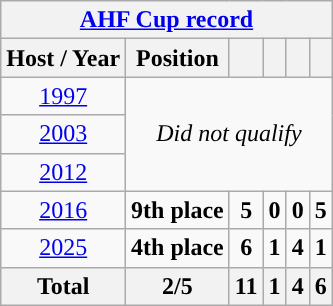<table class="wikitable" style="text-align: center;">
<tr>
<th colspan="9"><a href='#'>AHF Cup record</a></th>
</tr>
<tr>
<th>Host / Year</th>
<th>Position</th>
<th></th>
<th></th>
<th></th>
<th></th>
</tr>
<tr>
<td> <a href='#'>1997</a></td>
<td colspan=8 rowspan="3"><em>Did not qualify</em></td>
</tr>
<tr>
<td> <a href='#'>2003</a></td>
</tr>
<tr>
<td> <a href='#'>2012</a></td>
</tr>
<tr>
<td> <a href='#'>2016</a></td>
<td><strong>9th place</strong></td>
<td><strong>5</strong></td>
<td><strong>0</strong></td>
<td><strong>0</strong></td>
<td><strong>5</strong></td>
</tr>
<tr>
<td> <a href='#'>2025</a></td>
<td><strong>4th place</strong></td>
<td><strong>6</strong></td>
<td><strong>1</strong></td>
<td><strong>4</strong></td>
<td><strong>1</strong></td>
</tr>
<tr>
<th>Total</th>
<th>2/5</th>
<th>11</th>
<th>1</th>
<th>4</th>
<th>6</th>
</tr>
</table>
